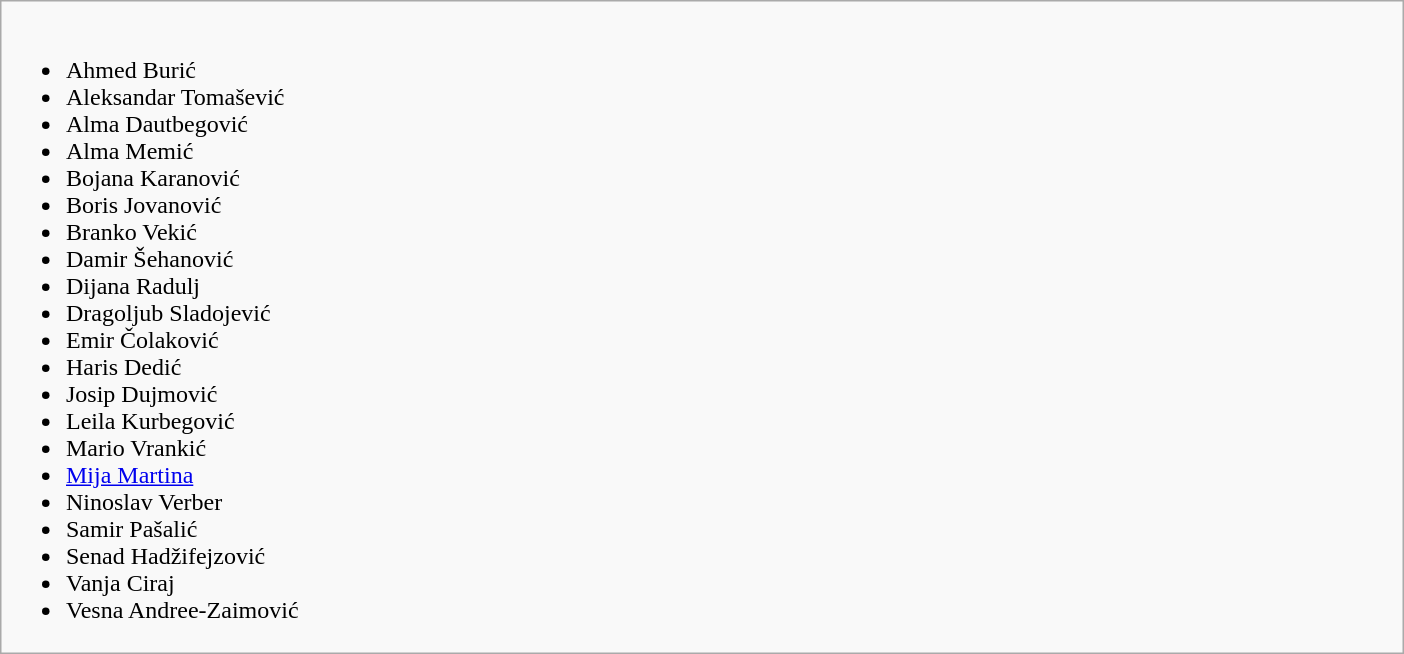<table class="wikitable collapsible" style="margin: 1em auto 1em auto">
<tr>
<td style="width:58em"><br><ul><li>Ahmed Burić</li><li>Aleksandar Tomašević</li><li>Alma Dautbegović</li><li>Alma Memić</li><li>Bojana Karanović</li><li>Boris Jovanović</li><li>Branko Vekić</li><li>Damir Šehanović</li><li>Dijana Radulj</li><li>Dragoljub Sladojević</li><li>Emir Čolaković</li><li>Haris Dedić</li><li>Josip Dujmović</li><li>Leila Kurbegović</li><li>Mario Vrankić</li><li><a href='#'>Mija Martina</a></li><li>Ninoslav Verber</li><li>Samir Pašalić</li><li>Senad Hadžifejzović</li><li>Vanja Ciraj</li><li>Vesna Andree-Zaimović</li></ul></td>
</tr>
</table>
